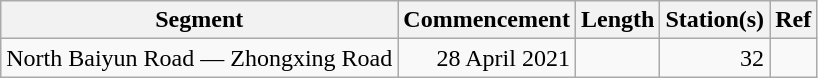<table class="wikitable" style="border-collapse: collapse; text-align: right;">
<tr>
<th>Segment</th>
<th>Commencement</th>
<th>Length</th>
<th>Station(s)</th>
<th>Ref</th>
</tr>
<tr>
<td style="text-align: left;">North Baiyun Road — Zhongxing Road</td>
<td>28 April 2021</td>
<td></td>
<td>32</td>
<td></td>
</tr>
</table>
